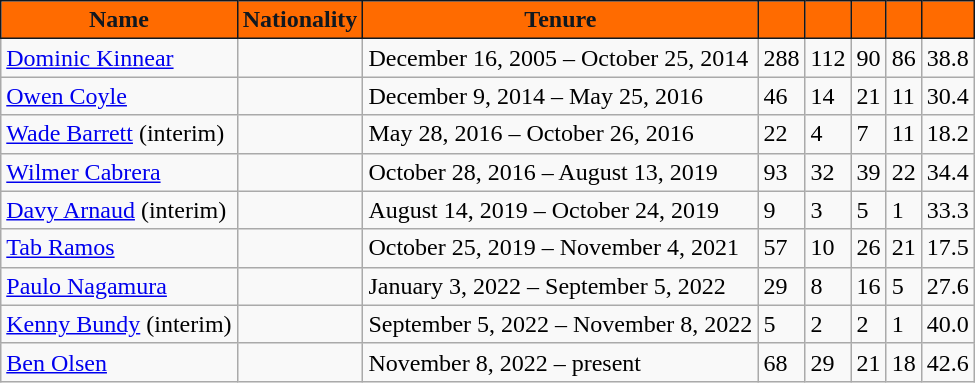<table class="wikitable sortable">
<tr>
<th style="background:#FF6B00; color:#101820; border:1px solid #101820;" scope="col">Name</th>
<th style="background:#FF6B00; color:#101820; border:1px solid #101820;" scope="col">Nationality</th>
<th style="background:#FF6B00; color:#101820; border:1px solid #101820;" scope="col">Tenure</th>
<th style="background:#FF6B00; color:#101820; border:1px solid #101820;" scope="col"></th>
<th style="background:#FF6B00; color:#101820; border:1px solid #101820;" scope="col"></th>
<th style="background:#FF6B00; color:#101820; border:1px solid #101820;" scope="col"></th>
<th style="background:#FF6B00; color:#101820; border:1px solid #101820;" scope="col"></th>
<th style="background:#FF6B00; color:#101820; border:1px solid #101820;" scope="col"></th>
</tr>
<tr>
<td><a href='#'>Dominic Kinnear</a></td>
<td></td>
<td>December 16, 2005 – October 25, 2014</td>
<td>288</td>
<td>112</td>
<td>90</td>
<td>86</td>
<td>38.8</td>
</tr>
<tr>
<td><a href='#'>Owen Coyle</a></td>
<td></td>
<td>December 9, 2014 – May 25, 2016</td>
<td>46</td>
<td>14</td>
<td>21</td>
<td>11</td>
<td>30.4</td>
</tr>
<tr>
<td><a href='#'>Wade Barrett</a> (interim)</td>
<td></td>
<td>May 28, 2016 – October 26, 2016</td>
<td>22</td>
<td>4</td>
<td>7</td>
<td>11</td>
<td>18.2</td>
</tr>
<tr>
<td><a href='#'>Wilmer Cabrera</a></td>
<td></td>
<td>October 28, 2016 – August 13, 2019</td>
<td>93</td>
<td>32</td>
<td>39</td>
<td>22</td>
<td>34.4</td>
</tr>
<tr>
<td><a href='#'>Davy Arnaud</a> (interim)</td>
<td></td>
<td>August 14, 2019 – October 24, 2019</td>
<td>9</td>
<td>3</td>
<td>5</td>
<td>1</td>
<td>33.3</td>
</tr>
<tr>
<td><a href='#'>Tab Ramos</a></td>
<td></td>
<td>October 25, 2019 – November 4, 2021</td>
<td>57</td>
<td>10</td>
<td>26</td>
<td>21</td>
<td>17.5</td>
</tr>
<tr>
<td><a href='#'>Paulo Nagamura</a></td>
<td></td>
<td>January 3, 2022 – September 5, 2022</td>
<td>29</td>
<td>8</td>
<td>16</td>
<td>5</td>
<td>27.6</td>
</tr>
<tr>
<td><a href='#'>Kenny Bundy</a> (interim)</td>
<td></td>
<td>September 5, 2022 – November 8, 2022</td>
<td>5</td>
<td>2</td>
<td>2</td>
<td>1</td>
<td>40.0</td>
</tr>
<tr>
<td><a href='#'>Ben Olsen</a></td>
<td></td>
<td>November 8, 2022 – present</td>
<td>68</td>
<td>29</td>
<td>21</td>
<td>18</td>
<td>42.6</td>
</tr>
</table>
